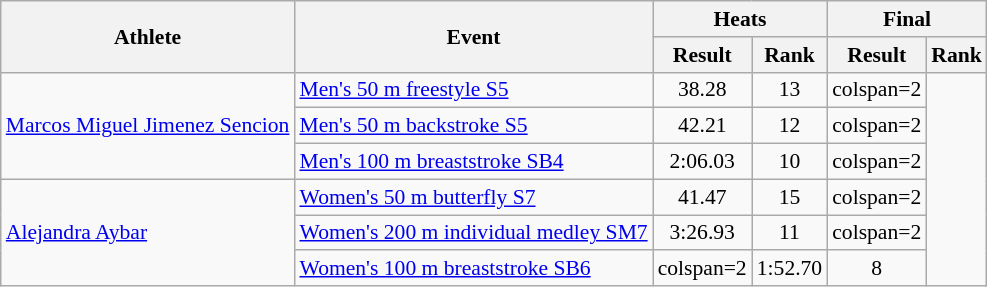<table class=wikitable style="font-size:90%">
<tr>
<th rowspan="2">Athlete</th>
<th rowspan="2">Event</th>
<th colspan="2">Heats</th>
<th colspan="2">Final</th>
</tr>
<tr>
<th>Result</th>
<th>Rank</th>
<th>Result</th>
<th>Rank</th>
</tr>
<tr align=center>
<td align=left rowspan=3><a href='#'>Marcos Miguel Jimenez Sencion</a></td>
<td align=left><a href='#'>Men's 50 m freestyle S5</a></td>
<td>38.28</td>
<td>13</td>
<td>colspan=2 </td>
</tr>
<tr align=center>
<td align=left><a href='#'>Men's 50 m backstroke S5</a></td>
<td>42.21</td>
<td>12</td>
<td>colspan=2 </td>
</tr>
<tr align=center>
<td align=left><a href='#'>Men's 100 m breaststroke SB4</a></td>
<td>2:06.03</td>
<td>10</td>
<td>colspan=2 </td>
</tr>
<tr align=center>
<td align=left rowspan=3><a href='#'>Alejandra Aybar</a></td>
<td align=left><a href='#'>Women's 50 m butterfly S7</a></td>
<td>41.47</td>
<td>15</td>
<td>colspan=2 </td>
</tr>
<tr align=center>
<td align=left><a href='#'>Women's 200 m individual medley SM7</a></td>
<td>3:26.93</td>
<td>11</td>
<td>colspan=2 </td>
</tr>
<tr align=center>
<td align=left><a href='#'>Women's 100 m breaststroke SB6</a></td>
<td>colspan=2 </td>
<td>1:52.70</td>
<td>8</td>
</tr>
</table>
